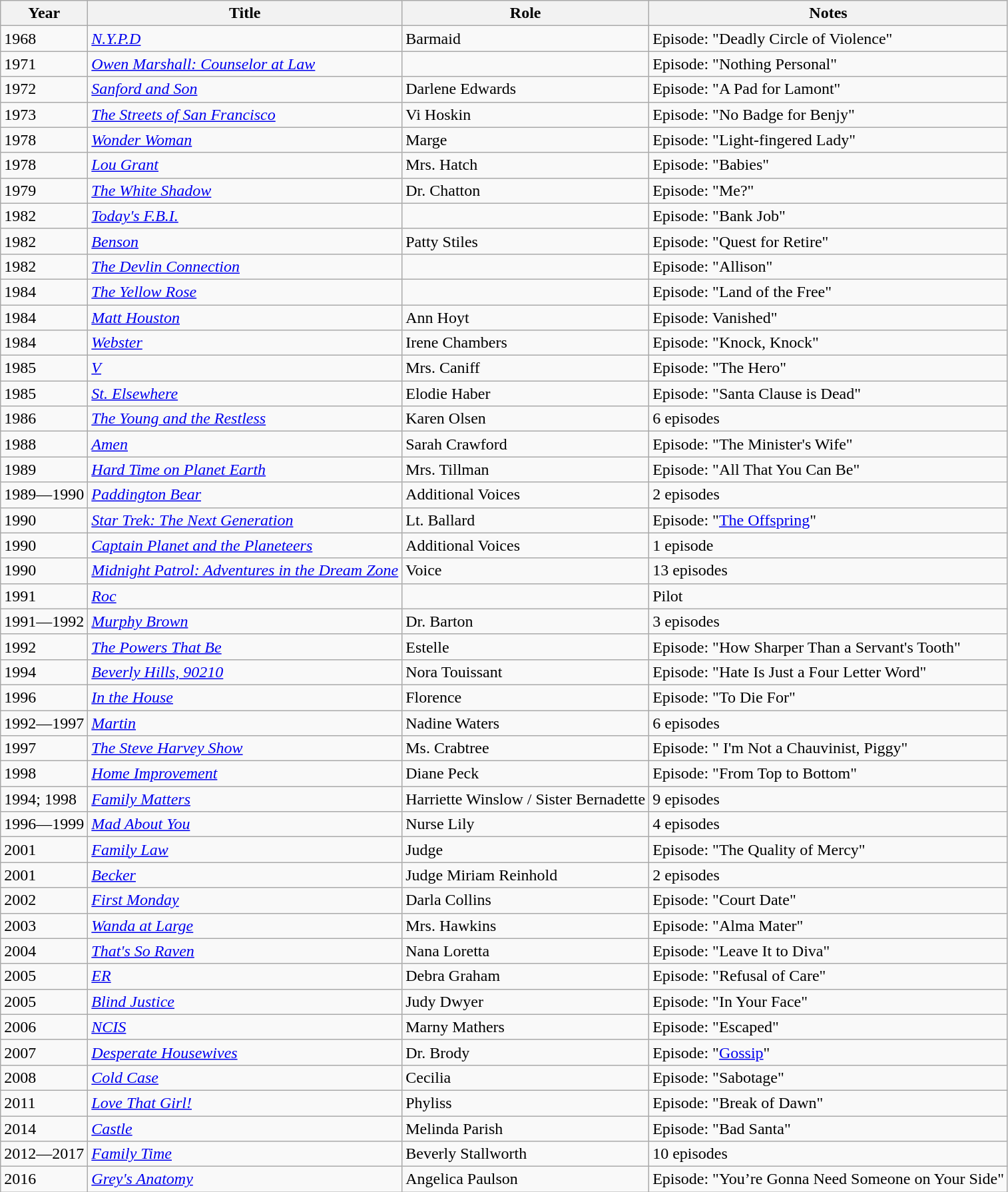<table class="wikitable sortable">
<tr>
<th>Year</th>
<th>Title</th>
<th>Role</th>
<th>Notes</th>
</tr>
<tr>
<td>1968</td>
<td><em><a href='#'>N.Y.P.D</a></em></td>
<td>Barmaid</td>
<td>Episode: "Deadly Circle of Violence"</td>
</tr>
<tr>
<td>1971</td>
<td><em><a href='#'>Owen Marshall: Counselor at Law</a></em></td>
<td></td>
<td>Episode: "Nothing Personal"</td>
</tr>
<tr>
<td>1972</td>
<td><em><a href='#'>Sanford and Son</a></em></td>
<td>Darlene Edwards</td>
<td>Episode: "A Pad for Lamont"</td>
</tr>
<tr>
<td>1973</td>
<td><em><a href='#'>The Streets of San Francisco</a></em></td>
<td>Vi Hoskin</td>
<td>Episode: "No Badge for Benjy"</td>
</tr>
<tr>
<td>1978</td>
<td><em><a href='#'>Wonder Woman</a></em></td>
<td>Marge</td>
<td>Episode: "Light-fingered Lady"</td>
</tr>
<tr>
<td>1978</td>
<td><em><a href='#'>Lou Grant</a></em></td>
<td>Mrs. Hatch</td>
<td>Episode: "Babies"</td>
</tr>
<tr>
<td>1979</td>
<td><em><a href='#'>The White Shadow</a></em></td>
<td>Dr. Chatton</td>
<td>Episode: "Me?"</td>
</tr>
<tr>
<td>1982</td>
<td><em><a href='#'>Today's F.B.I.</a></em></td>
<td></td>
<td>Episode: "Bank Job"</td>
</tr>
<tr>
<td>1982</td>
<td><em><a href='#'>Benson</a></em></td>
<td>Patty Stiles</td>
<td>Episode: "Quest for Retire"</td>
</tr>
<tr>
<td>1982</td>
<td><em><a href='#'>The Devlin Connection</a></em></td>
<td></td>
<td>Episode: "Allison"</td>
</tr>
<tr>
<td>1984</td>
<td><em><a href='#'>The Yellow Rose</a></em></td>
<td></td>
<td>Episode: "Land of the Free"</td>
</tr>
<tr>
<td>1984</td>
<td><em><a href='#'>Matt Houston</a></em></td>
<td>Ann Hoyt</td>
<td>Episode: Vanished"</td>
</tr>
<tr>
<td>1984</td>
<td><em><a href='#'>Webster</a></em></td>
<td>Irene Chambers</td>
<td>Episode: "Knock, Knock"</td>
</tr>
<tr>
<td>1985</td>
<td><em><a href='#'>V</a></em></td>
<td>Mrs. Caniff</td>
<td>Episode: "The Hero"</td>
</tr>
<tr>
<td>1985</td>
<td><em><a href='#'>St. Elsewhere</a></em></td>
<td>Elodie Haber</td>
<td>Episode: "Santa Clause is Dead"</td>
</tr>
<tr>
<td>1986</td>
<td><em><a href='#'>The Young and the Restless</a></em></td>
<td>Karen Olsen</td>
<td>6 episodes</td>
</tr>
<tr>
<td>1988</td>
<td><em><a href='#'>Amen</a></em></td>
<td>Sarah Crawford</td>
<td>Episode: "The Minister's Wife"</td>
</tr>
<tr>
<td>1989</td>
<td><em><a href='#'>Hard Time on Planet Earth</a></em></td>
<td>Mrs. Tillman</td>
<td>Episode: "All That You Can Be"</td>
</tr>
<tr>
<td>1989—1990</td>
<td><em><a href='#'>Paddington Bear</a></em></td>
<td>Additional Voices</td>
<td>2 episodes</td>
</tr>
<tr>
<td>1990</td>
<td><em><a href='#'>Star Trek: The Next Generation</a></em></td>
<td>Lt. Ballard</td>
<td>Episode: "<a href='#'>The Offspring</a>"</td>
</tr>
<tr>
<td>1990</td>
<td><em><a href='#'>Captain Planet and the Planeteers</a></em></td>
<td>Additional Voices</td>
<td>1 episode</td>
</tr>
<tr>
<td>1990</td>
<td><em><a href='#'>Midnight Patrol: Adventures in the Dream Zone</a></em></td>
<td>Voice</td>
<td>13 episodes</td>
</tr>
<tr>
<td>1991</td>
<td><em><a href='#'>Roc</a></em></td>
<td></td>
<td>Pilot</td>
</tr>
<tr>
<td>1991—1992</td>
<td><em><a href='#'>Murphy Brown</a></em></td>
<td>Dr. Barton</td>
<td>3 episodes</td>
</tr>
<tr>
<td>1992</td>
<td><em><a href='#'>The Powers That Be</a></em></td>
<td>Estelle</td>
<td>Episode: "How Sharper Than a Servant's Tooth"</td>
</tr>
<tr>
<td>1994</td>
<td><em><a href='#'>Beverly Hills, 90210</a></em></td>
<td>Nora Touissant</td>
<td>Episode: "Hate Is Just a Four Letter Word"</td>
</tr>
<tr>
<td>1996</td>
<td><em><a href='#'>In the House</a></em></td>
<td>Florence</td>
<td>Episode: "To Die For"</td>
</tr>
<tr>
<td>1992—1997</td>
<td><em><a href='#'>Martin</a></em></td>
<td>Nadine Waters</td>
<td>6 episodes</td>
</tr>
<tr>
<td>1997</td>
<td><em><a href='#'>The Steve Harvey Show</a></em></td>
<td>Ms. Crabtree</td>
<td>Episode: " I'm Not a Chauvinist, Piggy"</td>
</tr>
<tr>
<td>1998</td>
<td><em><a href='#'>Home Improvement</a></em></td>
<td>Diane Peck</td>
<td>Episode: "From Top to Bottom"</td>
</tr>
<tr>
<td>1994; 1998</td>
<td><em><a href='#'>Family Matters</a></em></td>
<td>Harriette Winslow / Sister Bernadette</td>
<td>9 episodes</td>
</tr>
<tr>
<td>1996—1999</td>
<td><em><a href='#'>Mad About You</a></em></td>
<td>Nurse Lily</td>
<td>4 episodes</td>
</tr>
<tr>
<td>2001</td>
<td><em><a href='#'>Family Law</a></em></td>
<td>Judge</td>
<td>Episode: "The Quality of Mercy"</td>
</tr>
<tr>
<td>2001</td>
<td><em><a href='#'>Becker</a></em></td>
<td>Judge Miriam Reinhold</td>
<td>2 episodes</td>
</tr>
<tr>
<td>2002</td>
<td><em><a href='#'>First Monday</a></em></td>
<td>Darla Collins</td>
<td>Episode: "Court Date"</td>
</tr>
<tr>
<td>2003</td>
<td><em><a href='#'>Wanda at Large</a></em></td>
<td>Mrs. Hawkins</td>
<td>Episode: "Alma Mater"</td>
</tr>
<tr>
<td>2004</td>
<td><em><a href='#'>That's So Raven</a></em></td>
<td>Nana Loretta</td>
<td>Episode: "Leave It to Diva"</td>
</tr>
<tr>
<td>2005</td>
<td><em><a href='#'>ER</a></em></td>
<td>Debra Graham</td>
<td>Episode: "Refusal of Care"</td>
</tr>
<tr>
<td>2005</td>
<td><em><a href='#'>Blind Justice</a></em></td>
<td>Judy Dwyer</td>
<td>Episode: "In Your Face"</td>
</tr>
<tr>
<td>2006</td>
<td><em><a href='#'>NCIS</a></em></td>
<td>Marny Mathers</td>
<td>Episode: "Escaped"</td>
</tr>
<tr>
<td>2007</td>
<td><em><a href='#'>Desperate Housewives</a></em></td>
<td>Dr. Brody</td>
<td>Episode: "<a href='#'>Gossip</a>"</td>
</tr>
<tr>
<td>2008</td>
<td><em><a href='#'>Cold Case</a></em></td>
<td>Cecilia</td>
<td>Episode: "Sabotage"</td>
</tr>
<tr>
<td>2011</td>
<td><em><a href='#'>Love That Girl!</a></em></td>
<td>Phyliss</td>
<td>Episode: "Break of Dawn"</td>
</tr>
<tr>
<td>2014</td>
<td><em><a href='#'>Castle</a></em></td>
<td>Melinda Parish</td>
<td>Episode: "Bad Santa"</td>
</tr>
<tr>
<td>2012—2017</td>
<td><em><a href='#'>Family Time</a></em></td>
<td>Beverly Stallworth</td>
<td>10 episodes</td>
</tr>
<tr>
<td>2016</td>
<td><em><a href='#'>Grey's Anatomy</a></em></td>
<td>Angelica Paulson</td>
<td>Episode: "You’re Gonna Need Someone on Your Side"</td>
</tr>
</table>
